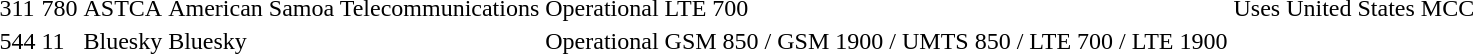<table>
<tr>
<td>311</td>
<td>780</td>
<td>ASTCA</td>
<td>American Samoa Telecommunications</td>
<td>Operational</td>
<td>LTE 700</td>
<td>Uses United States MCC</td>
</tr>
<tr>
<td>544</td>
<td>11</td>
<td>Bluesky</td>
<td>Bluesky</td>
<td>Operational</td>
<td>GSM 850 / GSM 1900 / UMTS 850 / LTE 700 / LTE 1900</td>
<td></td>
</tr>
</table>
